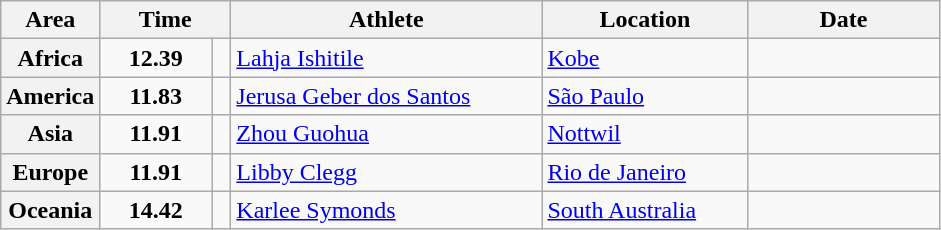<table class="wikitable">
<tr>
<th width="45">Area</th>
<th width="80" colspan="2">Time</th>
<th width="200">Athlete</th>
<th width="130">Location</th>
<th width="120">Date</th>
</tr>
<tr>
<th>Africa</th>
<td align="center"><strong>12.39</strong></td>
<td align="center"></td>
<td> <a href='#'>Lahja Ishitile</a></td>
<td> <a href='#'>Kobe</a></td>
<td align="right"></td>
</tr>
<tr>
<th>America</th>
<td align="center"><strong>11.83</strong></td>
<td align="center"><strong></strong></td>
<td> <a href='#'>Jerusa Geber dos Santos</a></td>
<td> <a href='#'>São Paulo</a></td>
<td align="right"></td>
</tr>
<tr>
<th>Asia</th>
<td align="center"><strong>11.91</strong></td>
<td align="center"></td>
<td> <a href='#'>Zhou Guohua</a></td>
<td> <a href='#'>Nottwil</a></td>
<td align="right"></td>
</tr>
<tr>
<th>Europe</th>
<td align="center"><strong>11.91</strong></td>
<td align="center"><strong></strong></td>
<td> <a href='#'>Libby Clegg</a></td>
<td> <a href='#'>Rio de Janeiro</a></td>
<td align="right"></td>
</tr>
<tr>
<th>Oceania</th>
<td align="center"><strong>14.42</strong></td>
<td align="center"></td>
<td> <a href='#'>Karlee Symonds</a></td>
<td> <a href='#'>South Australia</a></td>
<td align="right"></td>
</tr>
</table>
